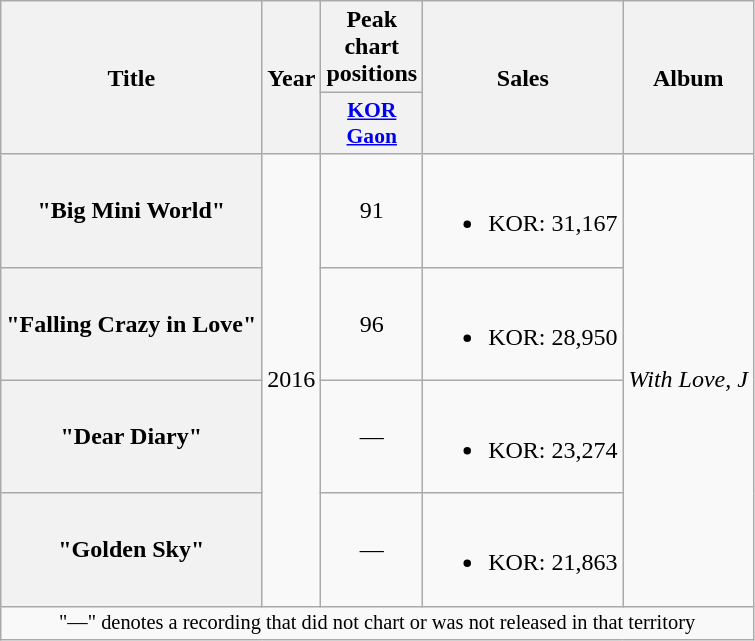<table class="wikitable plainrowheaders" style="text-align:center">
<tr>
<th scope="col" rowspan="2">Title</th>
<th scope="col" rowspan="2">Year</th>
<th scope="col">Peak chart<br>positions</th>
<th scope="col" rowspan="2">Sales</th>
<th scope="col" rowspan="2">Album</th>
</tr>
<tr>
<th style="font-size:90%; width:3em"><a href='#'>KOR<br>Gaon</a><br></th>
</tr>
<tr>
<th scope="row">"Big Mini World"</th>
<td rowspan="4">2016</td>
<td>91</td>
<td><br><ul><li>KOR: 31,167</li></ul></td>
<td rowspan="4"><em>With Love, J</em></td>
</tr>
<tr>
<th scope="row">"Falling Crazy in Love"</th>
<td>96</td>
<td><br><ul><li>KOR: 28,950</li></ul></td>
</tr>
<tr>
<th scope="row">"Dear Diary"</th>
<td>—</td>
<td><br><ul><li>KOR: 23,274</li></ul></td>
</tr>
<tr>
<th scope="row">"Golden Sky"</th>
<td>—</td>
<td><br><ul><li>KOR: 21,863</li></ul></td>
</tr>
<tr>
<td colspan="5" style="font-size:85%">"—" denotes a recording that did not chart or was not released in that territory</td>
</tr>
</table>
